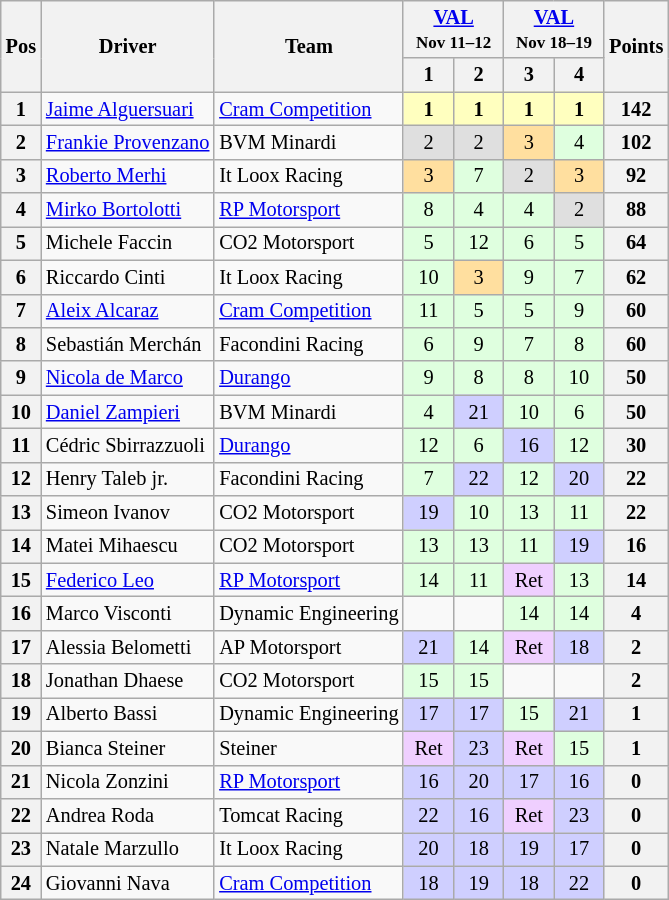<table class="wikitable" style="font-size:85%; text-align: center;">
<tr>
<th rowspan=2>Pos</th>
<th rowspan=2>Driver</th>
<th rowspan=2>Team</th>
<th colspan=2> <a href='#'>VAL</a><br><small>Nov 11–12</small></th>
<th colspan=2> <a href='#'>VAL</a><br><small>Nov 18–19</small></th>
<th rowspan=2>Points</th>
</tr>
<tr>
<th width="27">1</th>
<th width="27">2</th>
<th width="27">3</th>
<th width="27">4</th>
</tr>
<tr>
<th>1</th>
<td align=left nowrap> <a href='#'>Jaime Alguersuari</a></td>
<td align=left nowrap><a href='#'>Cram Competition</a></td>
<td style="background:#FFFFBF;"><strong>1</strong></td>
<td style="background:#FFFFBF;"><strong>1</strong></td>
<td style="background:#FFFFBF;"><strong>1</strong></td>
<td style="background:#FFFFBF;"><strong>1</strong></td>
<th>142</th>
</tr>
<tr>
<th>2</th>
<td align=left nowrap> <a href='#'>Frankie Provenzano</a></td>
<td align=left nowrap>BVM Minardi</td>
<td style="background:#DFDFDF;">2</td>
<td style="background:#DFDFDF;">2</td>
<td style="background:#FFDF9F;">3</td>
<td style="background:#DFFFDF;">4</td>
<th>102</th>
</tr>
<tr>
<th>3</th>
<td align=left nowrap> <a href='#'>Roberto Merhi</a></td>
<td align=left nowrap>It Loox Racing</td>
<td style="background:#FFDF9F;">3</td>
<td style="background:#DFFFDF;">7</td>
<td style="background:#DFDFDF;">2</td>
<td style="background:#FFDF9F;">3</td>
<th>92</th>
</tr>
<tr>
<th>4</th>
<td align=left nowrap> <a href='#'>Mirko Bortolotti</a></td>
<td align=left nowrap><a href='#'>RP Motorsport</a></td>
<td style="background:#DFFFDF;">8</td>
<td style="background:#DFFFDF;">4</td>
<td style="background:#DFFFDF;">4</td>
<td style="background:#DFDFDF;">2</td>
<th>88</th>
</tr>
<tr>
<th>5</th>
<td align=left nowrap> Michele Faccin</td>
<td align=left nowrap>CO2 Motorsport</td>
<td style="background:#DFFFDF;">5</td>
<td style="background:#DFFFDF;">12</td>
<td style="background:#DFFFDF;">6</td>
<td style="background:#DFFFDF;">5</td>
<th>64</th>
</tr>
<tr>
<th>6</th>
<td align=left nowrap> Riccardo Cinti</td>
<td align=left nowrap>It Loox Racing</td>
<td style="background:#DFFFDF;">10</td>
<td style="background:#FFDF9F;">3</td>
<td style="background:#DFFFDF;">9</td>
<td style="background:#DFFFDF;">7</td>
<th>62</th>
</tr>
<tr>
<th>7</th>
<td align=left nowrap> <a href='#'>Aleix Alcaraz</a></td>
<td align=left nowrap><a href='#'>Cram Competition</a></td>
<td style="background:#DFFFDF;">11</td>
<td style="background:#DFFFDF;">5</td>
<td style="background:#DFFFDF;">5</td>
<td style="background:#DFFFDF;">9</td>
<th>60</th>
</tr>
<tr>
<th>8</th>
<td align=left nowrap> Sebastián Merchán</td>
<td align=left nowrap>Facondini Racing</td>
<td style="background:#DFFFDF;">6</td>
<td style="background:#DFFFDF;">9</td>
<td style="background:#DFFFDF;">7</td>
<td style="background:#DFFFDF;">8</td>
<th>60</th>
</tr>
<tr>
<th>9</th>
<td align=left nowrap> <a href='#'>Nicola de Marco</a></td>
<td align=left nowrap><a href='#'>Durango</a></td>
<td style="background:#DFFFDF;">9</td>
<td style="background:#DFFFDF;">8</td>
<td style="background:#DFFFDF;">8</td>
<td style="background:#DFFFDF;">10</td>
<th>50</th>
</tr>
<tr>
<th>10</th>
<td align=left nowrap> <a href='#'>Daniel Zampieri</a></td>
<td align=left nowrap>BVM Minardi</td>
<td style="background:#DFFFDF;">4</td>
<td style="background:#CFCFFF;">21</td>
<td style="background:#DFFFDF;">10</td>
<td style="background:#DFFFDF;">6</td>
<th>50</th>
</tr>
<tr>
<th>11</th>
<td align=left nowrap> Cédric Sbirrazzuoli</td>
<td align=left nowrap><a href='#'>Durango</a></td>
<td style="background:#DFFFDF;">12</td>
<td style="background:#DFFFDF;">6</td>
<td style="background:#CFCFFF;">16</td>
<td style="background:#DFFFDF;">12</td>
<th>30</th>
</tr>
<tr>
<th>12</th>
<td align=left nowrap> Henry Taleb jr.</td>
<td align=left nowrap>Facondini Racing</td>
<td style="background:#DFFFDF;">7</td>
<td style="background:#CFCFFF;">22</td>
<td style="background:#DFFFDF;">12</td>
<td style="background:#CFCFFF;">20</td>
<th>22</th>
</tr>
<tr>
<th>13</th>
<td align=left nowrap> Simeon Ivanov</td>
<td align=left nowrap>CO2 Motorsport</td>
<td style="background:#CFCFFF;">19</td>
<td style="background:#DFFFDF;">10</td>
<td style="background:#DFFFDF;">13</td>
<td style="background:#DFFFDF;">11</td>
<th>22</th>
</tr>
<tr>
<th>14</th>
<td align=left nowrap> Matei Mihaescu</td>
<td align=left nowrap>CO2 Motorsport</td>
<td style="background:#DFFFDF;">13</td>
<td style="background:#DFFFDF;">13</td>
<td style="background:#DFFFDF;">11</td>
<td style="background:#CFCFFF;">19</td>
<th>16</th>
</tr>
<tr>
<th>15</th>
<td align=left nowrap> <a href='#'>Federico Leo</a></td>
<td align=left nowrap><a href='#'>RP Motorsport</a></td>
<td style="background:#DFFFDF;">14</td>
<td style="background:#DFFFDF;">11</td>
<td style="background:#EFCFFF;">Ret</td>
<td style="background:#DFFFDF;">13</td>
<th>14</th>
</tr>
<tr>
<th>16</th>
<td align=left nowrap> Marco Visconti</td>
<td align=left nowrap>Dynamic Engineering</td>
<td></td>
<td></td>
<td style="background:#DFFFDF;">14</td>
<td style="background:#DFFFDF;">14</td>
<th>4</th>
</tr>
<tr>
<th>17</th>
<td align=left nowrap> Alessia Belometti</td>
<td align=left nowrap>AP Motorsport</td>
<td style="background:#CFCFFF;">21</td>
<td style="background:#DFFFDF;">14</td>
<td style="background:#EFCFFF;">Ret</td>
<td style="background:#CFCFFF;">18</td>
<th>2</th>
</tr>
<tr>
<th>18</th>
<td align=left nowrap> Jonathan Dhaese</td>
<td align=left nowrap>CO2 Motorsport</td>
<td style="background:#DFFFDF;">15</td>
<td style="background:#DFFFDF;">15</td>
<td></td>
<td></td>
<th>2</th>
</tr>
<tr>
<th>19</th>
<td align=left nowrap> Alberto Bassi</td>
<td align=left nowrap>Dynamic Engineering</td>
<td style="background:#CFCFFF;">17</td>
<td style="background:#CFCFFF;">17</td>
<td style="background:#DFFFDF;">15</td>
<td style="background:#CFCFFF;">21</td>
<th>1</th>
</tr>
<tr>
<th>20</th>
<td align=left nowrap> Bianca Steiner</td>
<td align=left nowrap>Steiner</td>
<td style="background:#EFCFFF;">Ret</td>
<td style="background:#CFCFFF;">23</td>
<td style="background:#EFCFFF;">Ret</td>
<td style="background:#DFFFDF;">15</td>
<th>1</th>
</tr>
<tr>
<th>21</th>
<td align=left nowrap> Nicola Zonzini</td>
<td align=left nowrap><a href='#'>RP Motorsport</a></td>
<td style="background:#CFCFFF;">16</td>
<td style="background:#CFCFFF;">20</td>
<td style="background:#CFCFFF;">17</td>
<td style="background:#CFCFFF;">16</td>
<th>0</th>
</tr>
<tr>
<th>22</th>
<td align=left nowrap> Andrea Roda</td>
<td align=left nowrap>Tomcat Racing</td>
<td style="background:#CFCFFF;">22</td>
<td style="background:#CFCFFF;">16</td>
<td style="background:#EFCFFF;">Ret</td>
<td style="background:#CFCFFF;">23</td>
<th>0</th>
</tr>
<tr>
<th>23</th>
<td align=left nowrap> Natale Marzullo</td>
<td align=left nowrap>It Loox Racing</td>
<td style="background:#CFCFFF;">20</td>
<td style="background:#CFCFFF;">18</td>
<td style="background:#CFCFFF;">19</td>
<td style="background:#CFCFFF;">17</td>
<th>0</th>
</tr>
<tr>
<th>24</th>
<td align=left nowrap> Giovanni Nava</td>
<td align=left nowrap><a href='#'>Cram Competition</a></td>
<td style="background:#CFCFFF;">18</td>
<td style="background:#CFCFFF;">19</td>
<td style="background:#CFCFFF;">18</td>
<td style="background:#CFCFFF;">22</td>
<th>0</th>
</tr>
</table>
